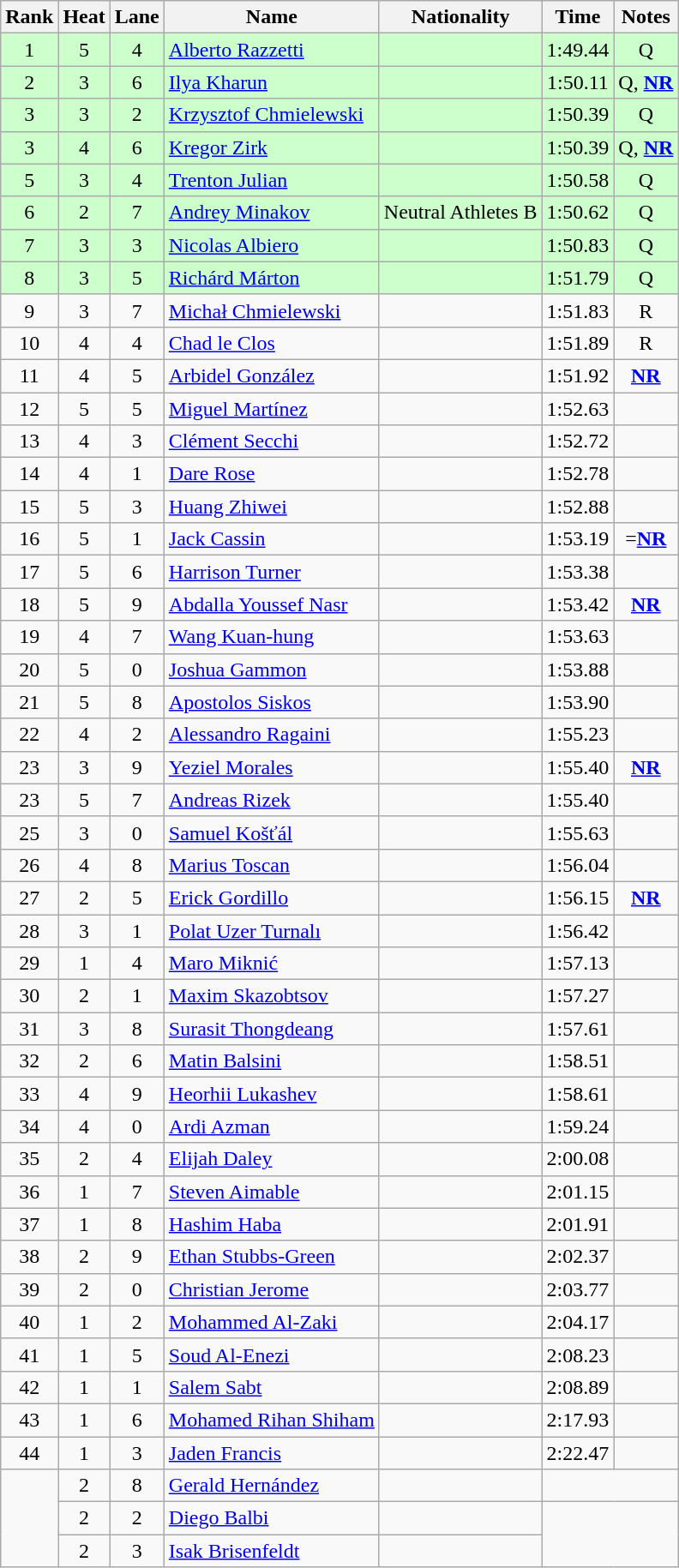<table class="wikitable sortable" style="text-align:center">
<tr>
<th>Rank</th>
<th>Heat</th>
<th>Lane</th>
<th>Name</th>
<th>Nationality</th>
<th>Time</th>
<th>Notes</th>
</tr>
<tr bgcolor=ccffcc>
<td>1</td>
<td>5</td>
<td>4</td>
<td align=left><a href='#'>Alberto Razzetti</a></td>
<td align=left></td>
<td>1:49.44</td>
<td>Q</td>
</tr>
<tr bgcolor=ccffcc>
<td>2</td>
<td>3</td>
<td>6</td>
<td align=left><a href='#'>Ilya Kharun</a></td>
<td align=left></td>
<td>1:50.11</td>
<td>Q, <strong><a href='#'>NR</a></strong></td>
</tr>
<tr bgcolor=ccffcc>
<td>3</td>
<td>3</td>
<td>2</td>
<td align=left><a href='#'>Krzysztof Chmielewski</a></td>
<td align=left></td>
<td>1:50.39</td>
<td>Q</td>
</tr>
<tr bgcolor=ccffcc>
<td>3</td>
<td>4</td>
<td>6</td>
<td align=left><a href='#'>Kregor Zirk</a></td>
<td align=left></td>
<td>1:50.39</td>
<td>Q, <strong><a href='#'>NR</a></strong></td>
</tr>
<tr bgcolor=ccffcc>
<td>5</td>
<td>3</td>
<td>4</td>
<td align=left><a href='#'>Trenton Julian</a></td>
<td align=left></td>
<td>1:50.58</td>
<td>Q</td>
</tr>
<tr bgcolor=ccffcc>
<td>6</td>
<td>2</td>
<td>7</td>
<td align=left><a href='#'>Andrey Minakov</a></td>
<td align=left> Neutral Athletes B</td>
<td>1:50.62</td>
<td>Q</td>
</tr>
<tr bgcolor=ccffcc>
<td>7</td>
<td>3</td>
<td>3</td>
<td align=left><a href='#'>Nicolas Albiero</a></td>
<td align=left></td>
<td>1:50.83</td>
<td>Q</td>
</tr>
<tr bgcolor=ccffcc>
<td>8</td>
<td>3</td>
<td>5</td>
<td align=left><a href='#'>Richárd Márton</a></td>
<td align=left></td>
<td>1:51.79</td>
<td>Q</td>
</tr>
<tr>
<td>9</td>
<td>3</td>
<td>7</td>
<td align=left><a href='#'>Michał Chmielewski</a></td>
<td align=left></td>
<td>1:51.83</td>
<td>R</td>
</tr>
<tr>
<td>10</td>
<td>4</td>
<td>4</td>
<td align=left><a href='#'>Chad le Clos</a></td>
<td align=left></td>
<td>1:51.89</td>
<td>R</td>
</tr>
<tr>
<td>11</td>
<td>4</td>
<td>5</td>
<td align=left><a href='#'>Arbidel González</a></td>
<td align=left></td>
<td>1:51.92</td>
<td><strong><a href='#'>NR</a></strong></td>
</tr>
<tr>
<td>12</td>
<td>5</td>
<td>5</td>
<td align=left><a href='#'>Miguel Martínez</a></td>
<td align=left></td>
<td>1:52.63</td>
<td></td>
</tr>
<tr>
<td>13</td>
<td>4</td>
<td>3</td>
<td align=left><a href='#'>Clément Secchi</a></td>
<td align=left></td>
<td>1:52.72</td>
<td></td>
</tr>
<tr>
<td>14</td>
<td>4</td>
<td>1</td>
<td align=left><a href='#'>Dare Rose</a></td>
<td align=left></td>
<td>1:52.78</td>
<td></td>
</tr>
<tr>
<td>15</td>
<td>5</td>
<td>3</td>
<td align=left><a href='#'>Huang Zhiwei</a></td>
<td align=left></td>
<td>1:52.88</td>
<td></td>
</tr>
<tr>
<td>16</td>
<td>5</td>
<td>1</td>
<td align=left><a href='#'>Jack Cassin</a></td>
<td align=left></td>
<td>1:53.19</td>
<td>=<strong><a href='#'>NR</a></strong></td>
</tr>
<tr>
<td>17</td>
<td>5</td>
<td>6</td>
<td align=left><a href='#'>Harrison Turner</a></td>
<td align=left></td>
<td>1:53.38</td>
<td></td>
</tr>
<tr>
<td>18</td>
<td>5</td>
<td>9</td>
<td align=left><a href='#'>Abdalla Youssef Nasr</a></td>
<td align=left></td>
<td>1:53.42</td>
<td><strong><a href='#'>NR</a></strong></td>
</tr>
<tr>
<td>19</td>
<td>4</td>
<td>7</td>
<td align=left><a href='#'>Wang Kuan-hung</a></td>
<td align=left></td>
<td>1:53.63</td>
<td></td>
</tr>
<tr>
<td>20</td>
<td>5</td>
<td>0</td>
<td align=left><a href='#'>Joshua Gammon</a></td>
<td align=left></td>
<td>1:53.88</td>
<td></td>
</tr>
<tr>
<td>21</td>
<td>5</td>
<td>8</td>
<td align=left><a href='#'>Apostolos Siskos</a></td>
<td align=left></td>
<td>1:53.90</td>
<td></td>
</tr>
<tr>
<td>22</td>
<td>4</td>
<td>2</td>
<td align=left><a href='#'>Alessandro Ragaini</a></td>
<td align=left></td>
<td>1:55.23</td>
<td></td>
</tr>
<tr>
<td>23</td>
<td>3</td>
<td>9</td>
<td align=left><a href='#'>Yeziel Morales</a></td>
<td align=left></td>
<td>1:55.40</td>
<td><strong><a href='#'>NR</a></strong></td>
</tr>
<tr>
<td>23</td>
<td>5</td>
<td>7</td>
<td align=left><a href='#'>Andreas Rizek</a></td>
<td align=left></td>
<td>1:55.40</td>
<td></td>
</tr>
<tr>
<td>25</td>
<td>3</td>
<td>0</td>
<td align=left><a href='#'>Samuel Košťál</a></td>
<td align=left></td>
<td>1:55.63</td>
<td></td>
</tr>
<tr>
<td>26</td>
<td>4</td>
<td>8</td>
<td align=left><a href='#'>Marius Toscan</a></td>
<td align=left></td>
<td>1:56.04</td>
<td></td>
</tr>
<tr>
<td>27</td>
<td>2</td>
<td>5</td>
<td align=left><a href='#'>Erick Gordillo</a></td>
<td align=left></td>
<td>1:56.15</td>
<td><strong><a href='#'>NR</a></strong></td>
</tr>
<tr>
<td>28</td>
<td>3</td>
<td>1</td>
<td align=left><a href='#'>Polat Uzer Turnalı</a></td>
<td align=left></td>
<td>1:56.42</td>
<td></td>
</tr>
<tr>
<td>29</td>
<td>1</td>
<td>4</td>
<td align=left><a href='#'>Maro Miknić</a></td>
<td align=left></td>
<td>1:57.13</td>
<td></td>
</tr>
<tr>
<td>30</td>
<td>2</td>
<td>1</td>
<td align=left><a href='#'>Maxim Skazobtsov</a></td>
<td align=left></td>
<td>1:57.27</td>
<td></td>
</tr>
<tr>
<td>31</td>
<td>3</td>
<td>8</td>
<td align=left><a href='#'>Surasit Thongdeang</a></td>
<td align=left></td>
<td>1:57.61</td>
<td></td>
</tr>
<tr>
<td>32</td>
<td>2</td>
<td>6</td>
<td align=left><a href='#'>Matin Balsini</a></td>
<td align=left></td>
<td>1:58.51</td>
<td></td>
</tr>
<tr>
<td>33</td>
<td>4</td>
<td>9</td>
<td align=left><a href='#'>Heorhii Lukashev</a></td>
<td align=left></td>
<td>1:58.61</td>
<td></td>
</tr>
<tr>
<td>34</td>
<td>4</td>
<td>0</td>
<td align=left><a href='#'>Ardi Azman</a></td>
<td align=left></td>
<td>1:59.24</td>
<td></td>
</tr>
<tr>
<td>35</td>
<td>2</td>
<td>4</td>
<td align=left><a href='#'>Elijah Daley</a></td>
<td align=left></td>
<td>2:00.08</td>
<td></td>
</tr>
<tr>
<td>36</td>
<td>1</td>
<td>7</td>
<td align=left><a href='#'>Steven Aimable</a></td>
<td align=left></td>
<td>2:01.15</td>
<td></td>
</tr>
<tr>
<td>37</td>
<td>1</td>
<td>8</td>
<td align=left><a href='#'>Hashim Haba</a></td>
<td align=left></td>
<td>2:01.91</td>
<td></td>
</tr>
<tr>
<td>38</td>
<td>2</td>
<td>9</td>
<td align=left><a href='#'>Ethan Stubbs-Green</a></td>
<td align=left></td>
<td>2:02.37</td>
<td></td>
</tr>
<tr>
<td>39</td>
<td>2</td>
<td>0</td>
<td align=left><a href='#'>Christian Jerome</a></td>
<td align=left></td>
<td>2:03.77</td>
<td></td>
</tr>
<tr>
<td>40</td>
<td>1</td>
<td>2</td>
<td align=left><a href='#'>Mohammed Al-Zaki</a></td>
<td align=left></td>
<td>2:04.17</td>
<td></td>
</tr>
<tr>
<td>41</td>
<td>1</td>
<td>5</td>
<td align=left><a href='#'>Soud Al-Enezi</a></td>
<td align=left></td>
<td>2:08.23</td>
<td></td>
</tr>
<tr>
<td>42</td>
<td>1</td>
<td>1</td>
<td align=left><a href='#'>Salem Sabt</a></td>
<td align=left></td>
<td>2:08.89</td>
<td></td>
</tr>
<tr>
<td>43</td>
<td>1</td>
<td>6</td>
<td align=left><a href='#'>Mohamed Rihan Shiham</a></td>
<td align=left></td>
<td>2:17.93</td>
<td></td>
</tr>
<tr>
<td>44</td>
<td>1</td>
<td>3</td>
<td align=left><a href='#'>Jaden Francis</a></td>
<td align=left></td>
<td>2:22.47</td>
<td></td>
</tr>
<tr>
<td rowspan=3></td>
<td>2</td>
<td>8</td>
<td align=left><a href='#'>Gerald Hernández</a></td>
<td align=left></td>
<td colspan=2></td>
</tr>
<tr>
<td>2</td>
<td>2</td>
<td align=left><a href='#'>Diego Balbi</a></td>
<td align=left></td>
<td colspan=2 rowspan=2></td>
</tr>
<tr>
<td>2</td>
<td>3</td>
<td align=left><a href='#'>Isak Brisenfeldt</a></td>
<td align=left></td>
</tr>
</table>
